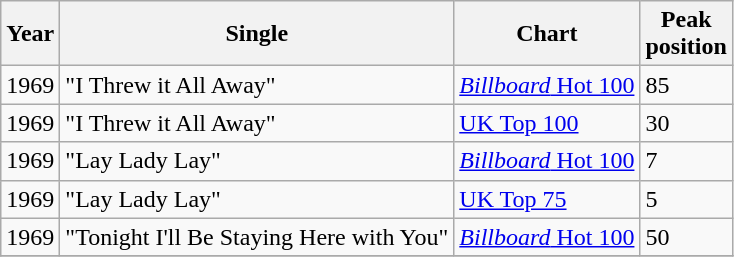<table class="wikitable">
<tr>
<th>Year</th>
<th>Single</th>
<th>Chart</th>
<th>Peak<br>position</th>
</tr>
<tr>
<td>1969</td>
<td>"I Threw it All Away"</td>
<td><a href='#'><em>Billboard</em> Hot 100</a></td>
<td>85</td>
</tr>
<tr>
<td>1969</td>
<td>"I Threw it All Away"</td>
<td><a href='#'>UK Top 100</a></td>
<td>30</td>
</tr>
<tr>
<td>1969</td>
<td>"Lay Lady Lay"</td>
<td><a href='#'><em>Billboard</em> Hot 100</a></td>
<td>7</td>
</tr>
<tr>
<td>1969</td>
<td>"Lay Lady Lay"</td>
<td><a href='#'>UK Top 75</a></td>
<td>5</td>
</tr>
<tr>
<td>1969</td>
<td>"Tonight I'll Be Staying Here with You"</td>
<td><a href='#'><em>Billboard</em> Hot 100</a></td>
<td>50</td>
</tr>
<tr>
</tr>
</table>
